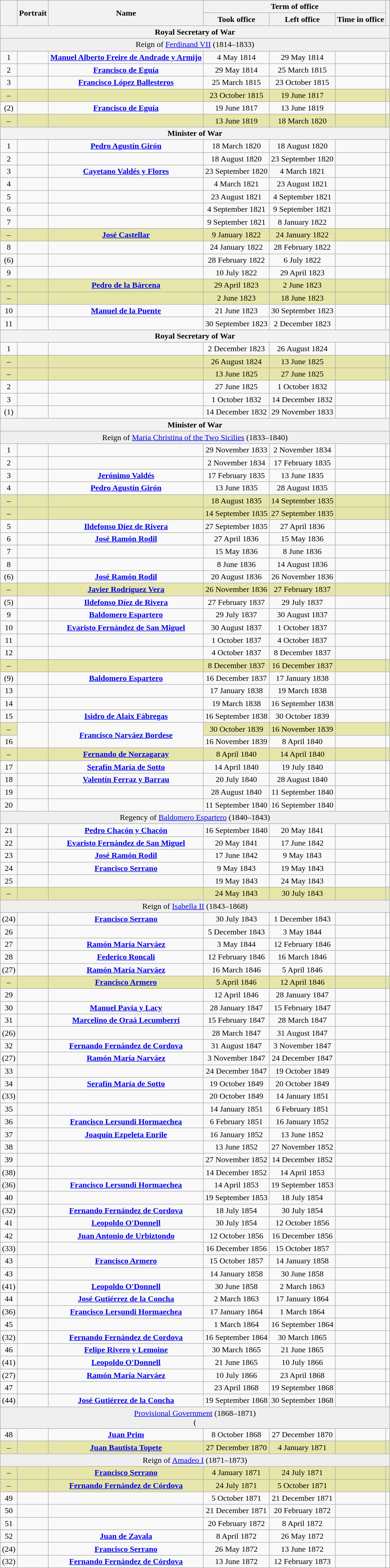<table class="wikitable" style="text-align:center">
<tr>
<th rowspan=2></th>
<th rowspan=2>Portrait</th>
<th rowspan=2>Name<br></th>
<th colspan=3>Term of office</th>
<th rowspan=2></th>
</tr>
<tr>
<th>Took office</th>
<th>Left office</th>
<th>Time in office</th>
</tr>
<tr>
<th colspan=7>Royal Secretary of War</th>
</tr>
<tr style="background:#efefef;">
<td colspan=7>Reign of <a href='#'>Ferdinand VII</a> (1814–1833)</td>
</tr>
<tr>
<td>1</td>
<td></td>
<td><strong><a href='#'>Manuel Alberto Freire de Andrade y Armijo</a></strong><br></td>
<td>4 May 1814</td>
<td>29 May 1814</td>
<td></td>
<td></td>
</tr>
<tr>
<td>2</td>
<td></td>
<td><strong><a href='#'>Francisco de Eguía</a></strong><br></td>
<td>29 May 1814</td>
<td>25 March 1815</td>
<td></td>
<td></td>
</tr>
<tr>
<td>3</td>
<td></td>
<td><strong><a href='#'>Francisco López Ballesteros</a></strong><br></td>
<td>25 March 1815</td>
<td>23 October 1815</td>
<td></td>
<td></td>
</tr>
<tr style="background:#e6e6aa;">
<td>–</td>
<td></td>
<td><strong></strong><br></td>
<td>23 October 1815</td>
<td>19 June 1817</td>
<td></td>
<td></td>
</tr>
<tr>
<td>(2)</td>
<td></td>
<td><strong><a href='#'>Francisco de Eguía</a></strong><br></td>
<td>19 June 1817</td>
<td>13 June 1819</td>
<td></td>
<td></td>
</tr>
<tr style="background:#e6e6aa;">
<td>–</td>
<td></td>
<td><strong></strong><br></td>
<td>13 June 1819</td>
<td>18 March 1820</td>
<td></td>
<td></td>
</tr>
<tr>
<th colspan=7>Minister of War</th>
</tr>
<tr>
<td>1</td>
<td></td>
<td><strong><a href='#'>Pedro Agustín Girón</a></strong><br></td>
<td>18 March 1820</td>
<td>18 August 1820</td>
<td></td>
<td></td>
</tr>
<tr>
<td>2</td>
<td></td>
<td><strong></strong><br></td>
<td>18 August 1820</td>
<td>23 September 1820</td>
<td></td>
<td></td>
</tr>
<tr>
<td>3</td>
<td></td>
<td><strong><a href='#'>Cayetano Valdés y Flores</a></strong><br></td>
<td>23 September 1820</td>
<td>4 March 1821</td>
<td></td>
<td></td>
</tr>
<tr>
<td>4</td>
<td></td>
<td><strong></strong><br></td>
<td>4 March 1821</td>
<td>23 August 1821</td>
<td></td>
<td></td>
</tr>
<tr>
<td>5</td>
<td></td>
<td><strong></strong><br></td>
<td>23 August 1821</td>
<td>4 September 1821</td>
<td></td>
<td></td>
</tr>
<tr>
<td>6</td>
<td></td>
<td><strong></strong><br></td>
<td>4 September 1821</td>
<td>9 September 1821</td>
<td></td>
<td></td>
</tr>
<tr>
<td>7</td>
<td></td>
<td><strong></strong><br></td>
<td>9 September 1821</td>
<td>8 January 1822</td>
<td></td>
<td></td>
</tr>
<tr style="background:#e6e6aa;">
<td>–</td>
<td></td>
<td><strong><a href='#'>José Castellar</a></strong><br></td>
<td>9 January 1822</td>
<td>24 January 1822</td>
<td></td>
<td></td>
</tr>
<tr>
<td>8</td>
<td></td>
<td><strong></strong><br></td>
<td>24 January 1822</td>
<td>28 February 1822</td>
<td></td>
<td></td>
</tr>
<tr>
<td>(6)</td>
<td></td>
<td><strong></strong><br></td>
<td>28 February 1822</td>
<td>6 July 1822</td>
<td></td>
<td></td>
</tr>
<tr>
<td>9</td>
<td></td>
<td><strong></strong><br></td>
<td>10 July 1822</td>
<td>29 April 1823</td>
<td></td>
<td></td>
</tr>
<tr style="background:#e6e6aa;">
<td>–</td>
<td></td>
<td><strong><a href='#'>Pedro de la Bárcena</a></strong><br></td>
<td>29 April 1823</td>
<td>2 June 1823</td>
<td></td>
<td></td>
</tr>
<tr style="background:#e6e6aa;">
<td>–</td>
<td></td>
<td><strong></strong><br></td>
<td>2 June 1823</td>
<td>18 June 1823</td>
<td></td>
<td></td>
</tr>
<tr>
<td>10</td>
<td></td>
<td><strong><a href='#'>Manuel de la Puente</a></strong><br></td>
<td>21 June 1823</td>
<td>30 September 1823</td>
<td></td>
<td></td>
</tr>
<tr>
<td>11</td>
<td></td>
<td><strong></strong><br></td>
<td>30 September 1823</td>
<td>2 December 1823</td>
<td></td>
<td></td>
</tr>
<tr>
<th colspan=7>Royal Secretary of War</th>
</tr>
<tr>
<td>1</td>
<td></td>
<td><strong></strong><br></td>
<td>2 December 1823</td>
<td>26 August 1824</td>
<td></td>
<td></td>
</tr>
<tr style="background:#e6e6aa;">
<td>–</td>
<td></td>
<td><strong></strong><br></td>
<td>26 August 1824</td>
<td>13 June 1825</td>
<td></td>
<td></td>
</tr>
<tr style="background:#e6e6aa;">
<td>–</td>
<td></td>
<td><strong></strong><br></td>
<td>13 June 1825</td>
<td>27 June 1825</td>
<td></td>
<td></td>
</tr>
<tr>
<td>2</td>
<td></td>
<td><strong></strong><br></td>
<td>27 June 1825</td>
<td>1 October 1832</td>
<td></td>
<td></td>
</tr>
<tr>
<td>3</td>
<td></td>
<td><strong></strong><br></td>
<td>1 October 1832</td>
<td>14 December 1832</td>
<td></td>
<td></td>
</tr>
<tr>
<td>(1)</td>
<td></td>
<td><strong></strong><br></td>
<td>14 December 1832</td>
<td>29 November 1833</td>
<td></td>
<td></td>
</tr>
<tr>
<th colspan=7>Minister of War</th>
</tr>
<tr style="background:#efefef;">
<td colspan=7>Reign of <a href='#'>Maria Christina of the Two Sicilies</a> (1833–1840)</td>
</tr>
<tr>
<td>1</td>
<td></td>
<td><strong></strong><br></td>
<td>29 November 1833</td>
<td>2 November 1834</td>
<td></td>
<td></td>
</tr>
<tr>
<td>2</td>
<td></td>
<td><strong></strong><br></td>
<td>2 November 1834</td>
<td>17 February 1835</td>
<td></td>
<td></td>
</tr>
<tr>
<td>3</td>
<td></td>
<td><strong><a href='#'>Jerónimo Valdés</a></strong><br></td>
<td>17 February 1835</td>
<td>13 June 1835</td>
<td></td>
</tr>
<tr>
<td>4</td>
<td></td>
<td><strong><a href='#'>Pedro Agustín Girón</a></strong><br></td>
<td>13 June 1835</td>
<td>28 August 1835</td>
<td></td>
<td></td>
</tr>
<tr style="background:#e6e6aa;">
<td>–</td>
<td></td>
<td><strong></strong><br></td>
<td>18 August 1835</td>
<td>14 September 1835</td>
<td></td>
<td></td>
</tr>
<tr style="background:#e6e6aa;">
<td>–</td>
<td></td>
<td><strong></strong><br></td>
<td>14 September 1835</td>
<td>27 September 1835</td>
<td></td>
<td></td>
</tr>
<tr>
<td>5</td>
<td></td>
<td><strong><a href='#'>Ildefonso Díez de Rivera</a></strong><br></td>
<td>27 September 1835</td>
<td>27 April 1836</td>
<td></td>
<td></td>
</tr>
<tr>
<td>6</td>
<td></td>
<td><strong><a href='#'>José Ramón Rodil</a></strong><br></td>
<td>27 April 1836</td>
<td>15 May 1836</td>
<td></td>
<td></td>
</tr>
<tr>
<td>7</td>
<td></td>
<td><strong></strong><br></td>
<td>15 May 1836</td>
<td>8 June 1836</td>
<td></td>
<td></td>
</tr>
<tr>
<td>8</td>
<td></td>
<td><strong></strong><br></td>
<td>8 June 1836</td>
<td>14 August 1836</td>
<td></td>
<td></td>
</tr>
<tr>
<td>(6)</td>
<td></td>
<td><strong><a href='#'>José Ramón Rodil</a></strong><br></td>
<td>20 August 1836</td>
<td>26 November 1836</td>
<td></td>
<td></td>
</tr>
<tr style="background:#e6e6aa;">
<td>–</td>
<td></td>
<td><strong><a href='#'>Javier Rodríguez Vera</a></strong><br></td>
<td>26 November 1836</td>
<td>27 February 1837</td>
<td></td>
<td></td>
</tr>
<tr>
<td>(5)</td>
<td></td>
<td><strong><a href='#'>Ildefonso Díez de Rivera</a></strong><br></td>
<td>27 February 1837</td>
<td>29 July 1837</td>
<td></td>
<td></td>
</tr>
<tr>
<td>9</td>
<td></td>
<td><strong><a href='#'>Baldomero Espartero</a></strong><br></td>
<td>29 July 1837</td>
<td>30 August 1837</td>
<td></td>
<td></td>
</tr>
<tr>
<td>10</td>
<td></td>
<td><strong><a href='#'>Evaristo Fernández de San Miguel</a></strong><br></td>
<td>30 August 1837</td>
<td>1 October 1837</td>
<td></td>
<td></td>
</tr>
<tr>
<td>11</td>
<td></td>
<td><strong></strong><br></td>
<td>1 October 1837</td>
<td>4 October 1837</td>
<td></td>
<td></td>
</tr>
<tr>
<td>12</td>
<td></td>
<td><strong></strong><br></td>
<td>4 October 1837</td>
<td>8 December 1837</td>
<td></td>
<td></td>
</tr>
<tr style="background:#e6e6aa;">
<td>–</td>
<td></td>
<td><strong></strong><br></td>
<td>8 December 1837</td>
<td>16 December 1837</td>
<td></td>
<td></td>
</tr>
<tr>
<td>(9)</td>
<td></td>
<td><strong><a href='#'>Baldomero Espartero</a></strong><br></td>
<td>16 December 1837</td>
<td>17 January 1838</td>
<td></td>
<td></td>
</tr>
<tr>
<td>13</td>
<td></td>
<td><strong></strong><br></td>
<td>17 January 1838</td>
<td>19 March 1838</td>
<td></td>
<td></td>
</tr>
<tr>
<td>14</td>
<td></td>
<td><strong></strong><br></td>
<td>19 March 1838</td>
<td>16 September 1838</td>
<td></td>
<td></td>
</tr>
<tr>
<td>15</td>
<td></td>
<td><strong><a href='#'>Isidro de Alaix Fábregas</a></strong><br></td>
<td>16 September 1838</td>
<td>30 October 1839</td>
<td></td>
<td></td>
</tr>
<tr>
<td style="background:#e6e6aa;">–</td>
<td rowspan=2></td>
<td rowspan=2><strong><a href='#'>Francisco Narváez Bordese</a></strong><br></td>
<td style="background:#e6e6aa;">30 October 1839</td>
<td style="background:#e6e6aa;">16 November 1839</td>
<td style="background:#e6e6aa;"></td>
<td style="background:#e6e6aa;"></td>
</tr>
<tr>
<td>16</td>
<td>16 November 1839</td>
<td>8 April 1840</td>
<td></td>
<td></td>
</tr>
<tr style="background:#e6e6aa;">
<td>–</td>
<td></td>
<td><strong><a href='#'>Fernando de Norzagaray</a></strong><br></td>
<td>8 April 1840</td>
<td>14 April 1840</td>
<td></td>
<td></td>
</tr>
<tr>
<td>17</td>
<td></td>
<td><strong><a href='#'>Serafín María de Sotto</a></strong><br></td>
<td>14 April 1840</td>
<td>19 July 1840</td>
<td></td>
<td></td>
</tr>
<tr>
<td>18</td>
<td></td>
<td><strong><a href='#'>Valentín Ferraz y Barrau</a></strong><br></td>
<td>20 July 1840</td>
<td>28 August 1840</td>
<td></td>
<td></td>
</tr>
<tr>
<td>19</td>
<td></td>
<td><strong></strong><br></td>
<td>28 August 1840</td>
<td>11 September 1840</td>
<td></td>
<td></td>
</tr>
<tr>
<td>20</td>
<td></td>
<td><strong></strong><br></td>
<td>11 September 1840</td>
<td>16 September 1840</td>
<td></td>
<td></td>
</tr>
<tr style="background:#efefef;">
<td colspan=7>Regency of <a href='#'>Baldomero Espartero</a> (1840–1843)</td>
</tr>
<tr>
<td>21</td>
<td></td>
<td><strong><a href='#'>Pedro Chacón y Chacón</a></strong><br></td>
<td>16 September 1840</td>
<td>20 May 1841</td>
<td></td>
<td></td>
</tr>
<tr>
<td>22</td>
<td></td>
<td><strong><a href='#'>Evaristo Fernández de San Miguel</a></strong><br></td>
<td>20 May 1841</td>
<td>17 June 1842</td>
<td></td>
<td></td>
</tr>
<tr>
<td>23</td>
<td></td>
<td><strong><a href='#'>José Ramón Rodil</a></strong><br></td>
<td>17 June 1842</td>
<td>9 May 1843</td>
<td></td>
<td></td>
</tr>
<tr>
<td>24</td>
<td></td>
<td><strong><a href='#'>Francisco Serrano</a></strong><br></td>
<td>9 May 1843</td>
<td>19 May 1843</td>
<td></td>
<td></td>
</tr>
<tr>
<td>25</td>
<td></td>
<td><strong></strong><br></td>
<td>19 May 1843</td>
<td>24 May 1843</td>
<td></td>
<td></td>
</tr>
<tr style="background:#e6e6aa;">
<td>–</td>
<td></td>
<td><strong></strong><br></td>
<td>24 May 1843</td>
<td>30 July 1843</td>
<td></td>
<td></td>
</tr>
<tr style="background:#efefef;">
<td colspan=7>Reign of <a href='#'>Isabella II</a> (1843–1868)</td>
</tr>
<tr>
<td>(24)</td>
<td></td>
<td><strong><a href='#'>Francisco Serrano</a></strong><br></td>
<td>30 July 1843</td>
<td>1 December 1843</td>
<td></td>
<td></td>
</tr>
<tr>
<td>26</td>
<td></td>
<td><strong></strong><br></td>
<td>5 December 1843</td>
<td>3 May 1844</td>
<td></td>
<td></td>
</tr>
<tr>
<td>27</td>
<td></td>
<td><strong><a href='#'>Ramón María Narváez</a></strong><br></td>
<td>3 May 1844</td>
<td>12 February 1846</td>
<td></td>
<td></td>
</tr>
<tr>
<td>28</td>
<td></td>
<td><strong><a href='#'>Federico Roncali</a></strong><br></td>
<td>12 February 1846</td>
<td>16 March 1846</td>
<td></td>
<td></td>
</tr>
<tr>
<td>(27)</td>
<td></td>
<td><strong><a href='#'>Ramón María Narváez</a></strong><br></td>
<td>16 March 1846</td>
<td>5 April 1846</td>
<td></td>
<td></td>
</tr>
<tr style="background:#e6e6aa;">
<td>–</td>
<td></td>
<td><strong><a href='#'>Francisco Armero</a></strong><br></td>
<td>5 April 1846</td>
<td>12 April 1846</td>
<td></td>
<td></td>
</tr>
<tr>
<td>29</td>
<td></td>
<td><strong></strong><br></td>
<td>12 April 1846</td>
<td>28 January 1847</td>
<td></td>
<td></td>
</tr>
<tr>
<td>30</td>
<td></td>
<td><strong><a href='#'>Manuel Pavía y Lacy</a></strong><br></td>
<td>28 January 1847</td>
<td>15 February 1847</td>
<td></td>
<td></td>
</tr>
<tr>
<td>31</td>
<td></td>
<td><strong><a href='#'>Marcelino de Oraá Lecumberri</a></strong><br></td>
<td>15 February 1847</td>
<td>28 March 1847</td>
<td></td>
<td></td>
</tr>
<tr>
<td>(26)</td>
<td></td>
<td><strong></strong><br></td>
<td>28 March 1847</td>
<td>31 August 1847</td>
<td></td>
<td></td>
</tr>
<tr>
<td>32</td>
<td></td>
<td><strong><a href='#'>Fernando Fernández de Cordova</a></strong><br></td>
<td>31 August 1847</td>
<td>3 November 1847</td>
<td></td>
<td></td>
</tr>
<tr>
<td>(27)</td>
<td></td>
<td><strong><a href='#'>Ramón María Narváez</a></strong><br></td>
<td>3 November 1847</td>
<td>24 December 1847</td>
<td></td>
<td></td>
</tr>
<tr>
<td>33</td>
<td></td>
<td><strong></strong><br></td>
<td>24 December 1847</td>
<td>19 October 1849</td>
<td></td>
<td></td>
</tr>
<tr>
<td>34</td>
<td></td>
<td><strong><a href='#'>Serafín María de Sotto</a></strong><br></td>
<td>19 October 1849</td>
<td>20 October 1849</td>
<td></td>
<td></td>
</tr>
<tr>
<td>(33)</td>
<td></td>
<td><strong></strong><br></td>
<td>20 October 1849</td>
<td>14 January 1851</td>
<td></td>
<td></td>
</tr>
<tr>
<td>35</td>
<td></td>
<td><strong></strong><br></td>
<td>14 January 1851</td>
<td>6 February 1851</td>
<td></td>
<td></td>
</tr>
<tr>
<td>36</td>
<td></td>
<td><strong><a href='#'>Francisco Lersundi Hormaechea</a></strong><br></td>
<td>6 February 1851</td>
<td>16 January 1852</td>
<td></td>
<td></td>
</tr>
<tr>
<td>37</td>
<td></td>
<td><strong><a href='#'>Joaquín Ezpeleta Enrile</a></strong><br></td>
<td>16 January 1852</td>
<td>13 June 1852</td>
<td></td>
<td></td>
</tr>
<tr>
<td>38</td>
<td></td>
<td><strong></strong><br></td>
<td>13 June 1852</td>
<td>27 November 1852</td>
<td></td>
<td></td>
</tr>
<tr>
<td>39</td>
<td></td>
<td><strong></strong><br></td>
<td>27 November 1852</td>
<td>14 December 1852</td>
<td></td>
<td></td>
</tr>
<tr>
<td>(38)</td>
<td></td>
<td><strong></strong><br></td>
<td>14 December 1852</td>
<td>14 April 1853</td>
<td></td>
<td></td>
</tr>
<tr>
<td>(36)</td>
<td></td>
<td><strong><a href='#'>Francisco Lersundi Hormaechea</a></strong><br></td>
<td>14 April 1853</td>
<td>19 September 1853</td>
<td></td>
<td></td>
</tr>
<tr>
<td>40</td>
<td></td>
<td><strong></strong><br></td>
<td>19 September 1853</td>
<td>18 July 1854</td>
<td></td>
<td></td>
</tr>
<tr>
<td>(32)</td>
<td></td>
<td><strong><a href='#'>Fernando Fernández de Cordova</a></strong><br></td>
<td>18 July 1854</td>
<td>30 July 1854</td>
<td></td>
<td></td>
</tr>
<tr>
<td>41</td>
<td></td>
<td><strong><a href='#'>Leopoldo O'Donnell</a></strong><br></td>
<td>30 July 1854</td>
<td>12 October 1856</td>
<td></td>
<td></td>
</tr>
<tr>
<td>42</td>
<td></td>
<td><strong><a href='#'>Juan Antonio de Urbiztondo</a></strong><br></td>
<td>12 October 1856</td>
<td>16 December 1856</td>
<td></td>
<td></td>
</tr>
<tr>
<td>(33)</td>
<td></td>
<td><strong></strong><br></td>
<td>16 December 1856</td>
<td>15 October 1857</td>
<td></td>
<td></td>
</tr>
<tr>
<td>43</td>
<td></td>
<td><strong><a href='#'>Francisco Armero</a></strong><br></td>
<td>15 October 1857</td>
<td>14 January 1858</td>
<td></td>
<td></td>
</tr>
<tr>
<td>43</td>
<td></td>
<td><strong></strong><br></td>
<td>14 January 1858</td>
<td>30 June 1858</td>
<td></td>
<td></td>
</tr>
<tr>
<td>(41)</td>
<td></td>
<td><strong><a href='#'>Leopoldo O'Donnell</a></strong><br></td>
<td>30 June 1858</td>
<td>2 March 1863</td>
<td></td>
<td></td>
</tr>
<tr>
<td>44</td>
<td></td>
<td><strong><a href='#'>José Gutiérrez de la Concha</a></strong><br></td>
<td>2 March 1863</td>
<td>17 January 1864</td>
<td></td>
<td></td>
</tr>
<tr>
<td>(36)</td>
<td></td>
<td><strong><a href='#'>Francisco Lersundi Hormaechea</a></strong><br></td>
<td>17 January 1864</td>
<td>1 March 1864</td>
<td></td>
<td></td>
</tr>
<tr>
<td>45</td>
<td></td>
<td><strong></strong><br></td>
<td>1 March 1864</td>
<td>16 September 1864</td>
<td></td>
<td></td>
</tr>
<tr>
<td>(32)</td>
<td></td>
<td><strong><a href='#'>Fernando Fernández de Cordova</a></strong><br></td>
<td>16 September 1864</td>
<td>30 March 1865</td>
<td></td>
<td></td>
</tr>
<tr>
<td>46</td>
<td></td>
<td><strong><a href='#'>Felipe Rivero y Lemoine</a></strong><br></td>
<td>30 March 1865</td>
<td>21 June 1865</td>
<td></td>
<td></td>
</tr>
<tr>
<td>(41)</td>
<td></td>
<td><strong><a href='#'>Leopoldo O'Donnell</a></strong><br></td>
<td>21 June 1865</td>
<td>10 July 1866</td>
<td></td>
<td></td>
</tr>
<tr>
<td>(27)</td>
<td></td>
<td><strong><a href='#'>Ramón María Narváez</a></strong><br></td>
<td>10 July 1866</td>
<td>23 April 1868</td>
<td></td>
<td></td>
</tr>
<tr>
<td>47</td>
<td></td>
<td><strong></strong><br></td>
<td>23 April 1868</td>
<td>19 September 1868</td>
<td></td>
<td></td>
</tr>
<tr>
<td>(44)</td>
<td></td>
<td><strong><a href='#'>José Gutiérrez de la Concha</a></strong><br></td>
<td>19 September 1868</td>
<td>30 September 1868</td>
<td></td>
<td></td>
</tr>
<tr style="background:#efefef;">
<td colspan=7><a href='#'>Provisional Government</a> (1868–1871)<br>(</td>
</tr>
<tr>
<td>48</td>
<td></td>
<td><strong><a href='#'>Juan Prim</a></strong><br></td>
<td>8 October 1868</td>
<td>27 December 1870</td>
<td></td>
<td></td>
</tr>
<tr style="background:#e6e6aa;">
<td>–</td>
<td></td>
<td><strong><a href='#'>Juan Bautista Topete</a></strong><br></td>
<td>27 December 1870</td>
<td>4 January 1871</td>
<td></td>
<td></td>
</tr>
<tr style="background:#efefef;">
<td colspan=7>Reign of <a href='#'>Amadeo I</a> (1871–1873)</td>
</tr>
<tr style="background:#e6e6aa;">
<td>–</td>
<td></td>
<td><strong><a href='#'>Francisco Serrano</a></strong><br></td>
<td>4 January 1871</td>
<td>24 July 1871</td>
<td></td>
<td></td>
</tr>
<tr style="background:#e6e6aa;">
<td>–</td>
<td></td>
<td><strong><a href='#'>Fernando Fernández de Córdova</a></strong><br></td>
<td>24 July 1871</td>
<td>5 October 1871</td>
<td></td>
<td></td>
</tr>
<tr>
<td>49</td>
<td></td>
<td><strong></strong><br></td>
<td>5 October 1871</td>
<td>21 December 1871</td>
<td></td>
<td></td>
</tr>
<tr>
<td>50</td>
<td></td>
<td><strong></strong><br></td>
<td>21 December 1871</td>
<td>20 February 1872</td>
<td></td>
<td></td>
</tr>
<tr>
<td>51</td>
<td></td>
<td><strong></strong><br></td>
<td>20 February 1872</td>
<td>8 April 1872</td>
<td></td>
<td></td>
</tr>
<tr>
<td>52</td>
<td></td>
<td><strong><a href='#'>Juan de Zavala</a></strong><br></td>
<td>8 April 1872</td>
<td>26 May 1872</td>
<td></td>
<td></td>
</tr>
<tr>
<td>(24)</td>
<td></td>
<td><strong><a href='#'>Francisco Serrano</a></strong><br></td>
<td>26 May 1872</td>
<td>13 June 1872</td>
<td></td>
<td></td>
</tr>
<tr>
<td>(32)</td>
<td></td>
<td><strong><a href='#'>Fernando Fernández de Córdova</a></strong><br></td>
<td>13 June 1872</td>
<td>12 February 1873</td>
<td></td>
<td></td>
</tr>
</table>
